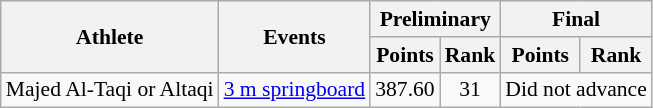<table class=wikitable style="font-size:90%">
<tr>
<th rowspan="2">Athlete</th>
<th rowspan="2">Events</th>
<th colspan="2">Preliminary</th>
<th colspan="2">Final</th>
</tr>
<tr>
<th>Points</th>
<th>Rank</th>
<th>Points</th>
<th>Rank</th>
</tr>
<tr>
<td>Majed Al-Taqi or Altaqi</td>
<td rowspan="2"><a href='#'>3 m springboard</a></td>
<td align="center">387.60</td>
<td align="center">31</td>
<td align="center" colspan=2>Did not advance</td>
</tr>
</table>
